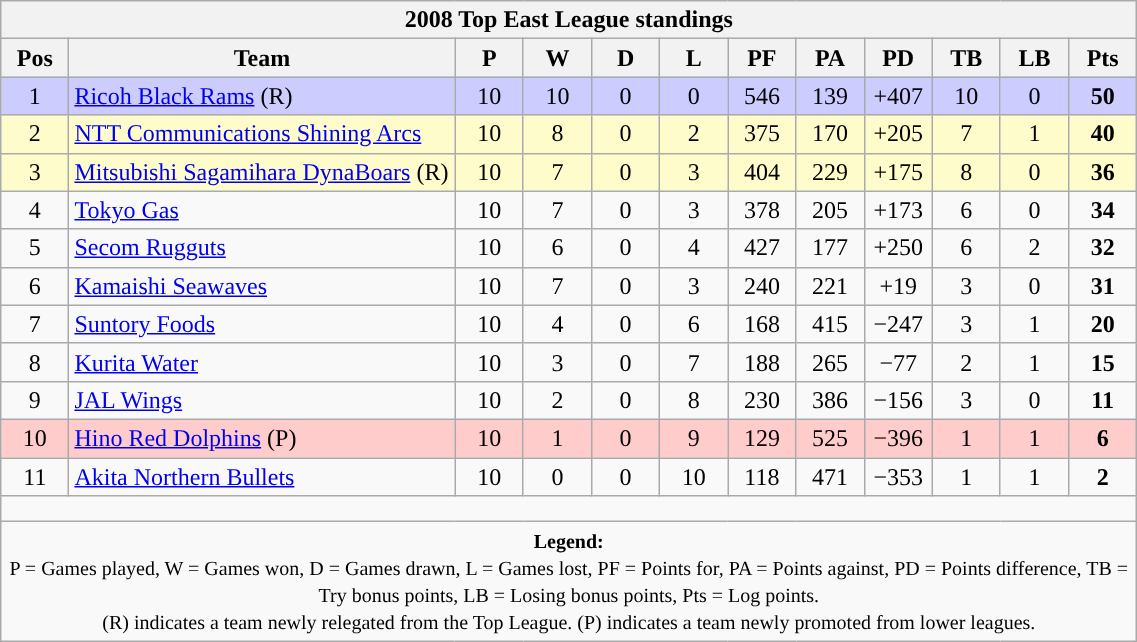<table class="wikitable" style="text-align:center; font-size:100%; width:60%;">
<tr>
<th colspan="100%" cellpadding="0" cellspacing="0"><strong>2008 Top East League standings</strong></th>
</tr>
<tr>
<th style="width:6%;">Pos</th>
<th style="width:34%;">Team</th>
<th style="width:6%;">P</th>
<th style="width:6%;">W</th>
<th style="width:6%;">D</th>
<th style="width:6%;">L</th>
<th style="width:6%;">PF</th>
<th style="width:6%;">PA</th>
<th style="width:6%;">PD</th>
<th style="width:6%;">TB</th>
<th style="width:6%;">LB</th>
<th style="width:6%;">Pts<br></th>
</tr>
<tr style="background:#CCCCFF;">
<td>1</td>
<td style="text-align:left;"><a href='#'>Ricoh Black Rams</a> (R)</td>
<td>10</td>
<td>10</td>
<td>0</td>
<td>0</td>
<td>546</td>
<td>139</td>
<td>+407</td>
<td>10</td>
<td>0</td>
<td><strong>50</strong></td>
</tr>
<tr style="background:#FFFCCC;">
<td>2</td>
<td style="text-align:left;"><a href='#'>NTT Communications Shining Arcs</a></td>
<td>10</td>
<td>8</td>
<td>0</td>
<td>2</td>
<td>375</td>
<td>170</td>
<td>+205</td>
<td>7</td>
<td>1</td>
<td><strong>40</strong></td>
</tr>
<tr style="background:#FFFCCC;">
<td>3</td>
<td style="text-align:left;"><a href='#'>Mitsubishi Sagamihara DynaBoars</a> (R)</td>
<td>10</td>
<td>7</td>
<td>0</td>
<td>3</td>
<td>404</td>
<td>229</td>
<td>+175</td>
<td>8</td>
<td>0</td>
<td><strong>36</strong></td>
</tr>
<tr>
<td>4</td>
<td style="text-align:left;"><a href='#'>Tokyo Gas</a></td>
<td>10</td>
<td>7</td>
<td>0</td>
<td>3</td>
<td>378</td>
<td>205</td>
<td>+173</td>
<td>6</td>
<td>0</td>
<td><strong>34</strong></td>
</tr>
<tr>
<td>5</td>
<td style="text-align:left;"><a href='#'>Secom Rugguts</a></td>
<td>10</td>
<td>6</td>
<td>0</td>
<td>4</td>
<td>427</td>
<td>177</td>
<td>+250</td>
<td>6</td>
<td>2</td>
<td><strong>32</strong></td>
</tr>
<tr>
<td>6</td>
<td style="text-align:left;"><a href='#'>Kamaishi Seawaves</a></td>
<td>10</td>
<td>7</td>
<td>0</td>
<td>3</td>
<td>240</td>
<td>221</td>
<td>+19</td>
<td>3</td>
<td>0</td>
<td><strong>31</strong></td>
</tr>
<tr>
<td>7</td>
<td style="text-align:left;"><a href='#'>Suntory Foods</a></td>
<td>10</td>
<td>4</td>
<td>0</td>
<td>6</td>
<td>168</td>
<td>415</td>
<td>−247</td>
<td>3</td>
<td>1</td>
<td><strong>20</strong></td>
</tr>
<tr>
<td>8</td>
<td style="text-align:left;"><a href='#'>Kurita Water</a></td>
<td>10</td>
<td>3</td>
<td>0</td>
<td>7</td>
<td>188</td>
<td>265</td>
<td>−77</td>
<td>2</td>
<td>1</td>
<td><strong>15</strong></td>
</tr>
<tr>
<td>9</td>
<td style="text-align:left;"><a href='#'>JAL Wings</a></td>
<td>10</td>
<td>2</td>
<td>0</td>
<td>8</td>
<td>230</td>
<td>386</td>
<td>−156</td>
<td>3</td>
<td>0</td>
<td><strong>11</strong></td>
</tr>
<tr style="background:#FFCCCC;">
<td>10</td>
<td style="text-align:left;"><a href='#'>Hino Red Dolphins</a> (P)</td>
<td>10</td>
<td>1</td>
<td>0</td>
<td>9</td>
<td>129</td>
<td>525</td>
<td>−396</td>
<td>1</td>
<td>1</td>
<td><strong>6</strong></td>
</tr>
<tr>
<td>11</td>
<td style="text-align:left;"><a href='#'>Akita Northern Bullets</a></td>
<td>10</td>
<td>0</td>
<td>0</td>
<td>10</td>
<td>118</td>
<td>471</td>
<td>−353</td>
<td>1</td>
<td>1</td>
<td><strong>2</strong></td>
</tr>
<tr>
<td colspan="100%" style="height:10px;"></td>
</tr>
<tr>
<td colspan="100%"><small><strong>Legend:</strong> <br> P = Games played, W = Games won, D = Games drawn, L = Games lost, PF = Points for, PA = Points against, PD = Points difference, TB = Try bonus points, LB = Losing bonus points, Pts = Log points. <br> (R) indicates a team newly relegated from the Top League. (P) indicates a team newly promoted from lower leagues.</small></td>
</tr>
</table>
